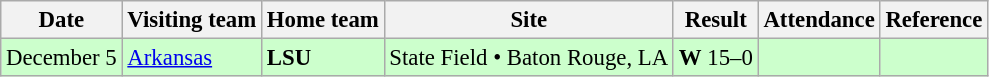<table class="wikitable" style="font-size:95%;">
<tr>
<th>Date</th>
<th>Visiting team</th>
<th>Home team</th>
<th>Site</th>
<th>Result</th>
<th>Attendance</th>
<th class="unsortable">Reference</th>
</tr>
<tr bgcolor=ccffcc>
<td>December 5</td>
<td><a href='#'>Arkansas</a></td>
<td><strong>LSU</strong></td>
<td>State Field • Baton Rouge, LA</td>
<td><strong>W</strong> 15–0</td>
<td></td>
<td></td>
</tr>
</table>
